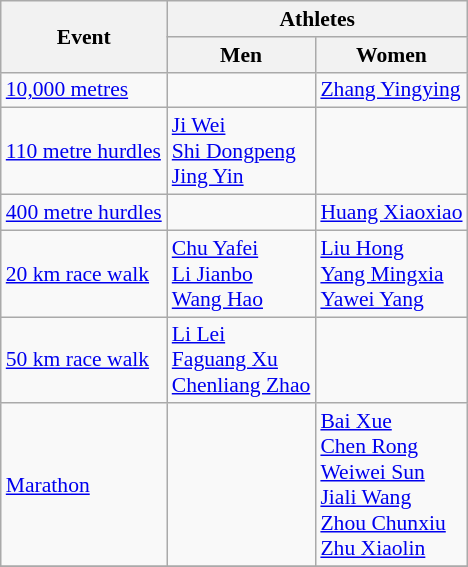<table class=wikitable style="font-size:90%">
<tr>
<th rowspan=2>Event</th>
<th colspan=2>Athletes</th>
</tr>
<tr>
<th>Men</th>
<th>Women</th>
</tr>
<tr>
<td><a href='#'>10,000 metres</a></td>
<td></td>
<td><a href='#'>Zhang Yingying</a></td>
</tr>
<tr>
<td><a href='#'>110 metre hurdles</a></td>
<td><a href='#'>Ji Wei</a> <br> <a href='#'>Shi Dongpeng</a> <br> <a href='#'>Jing Yin</a></td>
<td></td>
</tr>
<tr>
<td><a href='#'>400 metre hurdles</a></td>
<td></td>
<td><a href='#'>Huang Xiaoxiao</a></td>
</tr>
<tr>
<td><a href='#'>20 km race walk</a></td>
<td><a href='#'>Chu Yafei</a> <br> <a href='#'>Li Jianbo</a> <br> <a href='#'>Wang Hao</a></td>
<td><a href='#'>Liu Hong</a> <br> <a href='#'>Yang Mingxia</a> <br> <a href='#'>Yawei Yang</a></td>
</tr>
<tr>
<td><a href='#'>50 km race walk</a></td>
<td><a href='#'>Li Lei</a> <br> <a href='#'>Faguang Xu</a> <br> <a href='#'>Chenliang Zhao</a></td>
<td></td>
</tr>
<tr>
<td><a href='#'>Marathon</a></td>
<td></td>
<td><a href='#'>Bai Xue</a> <br> <a href='#'>Chen Rong</a> <br> <a href='#'>Weiwei Sun</a> <br> <a href='#'>Jiali Wang</a> <br> <a href='#'>Zhou Chunxiu</a> <br> <a href='#'>Zhu Xiaolin</a></td>
</tr>
<tr>
</tr>
</table>
